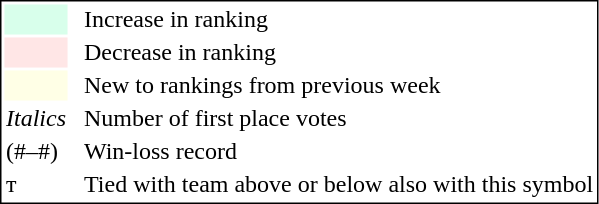<table style="border:1px solid black;">
<tr>
<td style="background:#D8FFEB; width:20px;"></td>
<td> </td>
<td>Increase in ranking</td>
</tr>
<tr>
<td style="background:#FFE6E6; width:20px;"></td>
<td> </td>
<td>Decrease in ranking</td>
</tr>
<tr>
<td style="background:#FFFFE6; width:20px;"></td>
<td> </td>
<td>New to rankings from previous week</td>
</tr>
<tr>
<td><em>Italics</em></td>
<td> </td>
<td>Number of first place votes</td>
</tr>
<tr>
<td>(#–#)</td>
<td> </td>
<td>Win-loss record</td>
</tr>
<tr>
<td>т</td>
<td></td>
<td>Tied with team above or below also with this symbol</td>
</tr>
</table>
